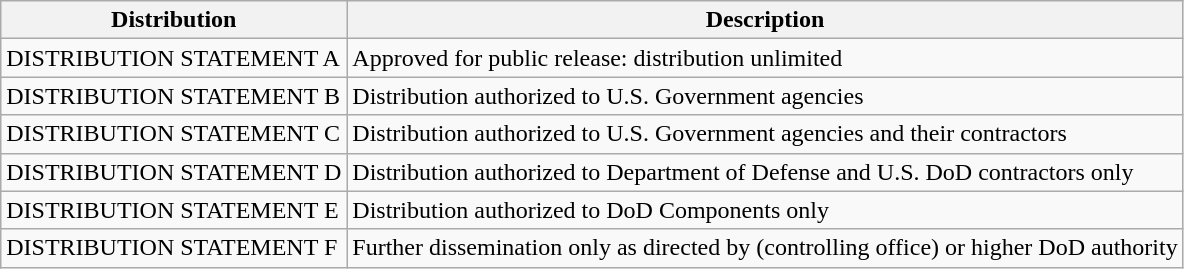<table class="wikitable">
<tr>
<th>Distribution</th>
<th>Description</th>
</tr>
<tr>
<td>DISTRIBUTION STATEMENT A</td>
<td>Approved for public release: distribution unlimited</td>
</tr>
<tr>
<td>DISTRIBUTION STATEMENT B</td>
<td>Distribution authorized to U.S. Government agencies</td>
</tr>
<tr>
<td>DISTRIBUTION STATEMENT C</td>
<td>Distribution authorized to U.S. Government agencies and their contractors</td>
</tr>
<tr>
<td>DISTRIBUTION STATEMENT D</td>
<td>Distribution authorized to Department of Defense and U.S. DoD contractors only</td>
</tr>
<tr>
<td>DISTRIBUTION STATEMENT E</td>
<td>Distribution authorized to DoD Components only</td>
</tr>
<tr>
<td>DISTRIBUTION STATEMENT F</td>
<td>Further dissemination only as directed by (controlling office) or higher DoD authority</td>
</tr>
</table>
